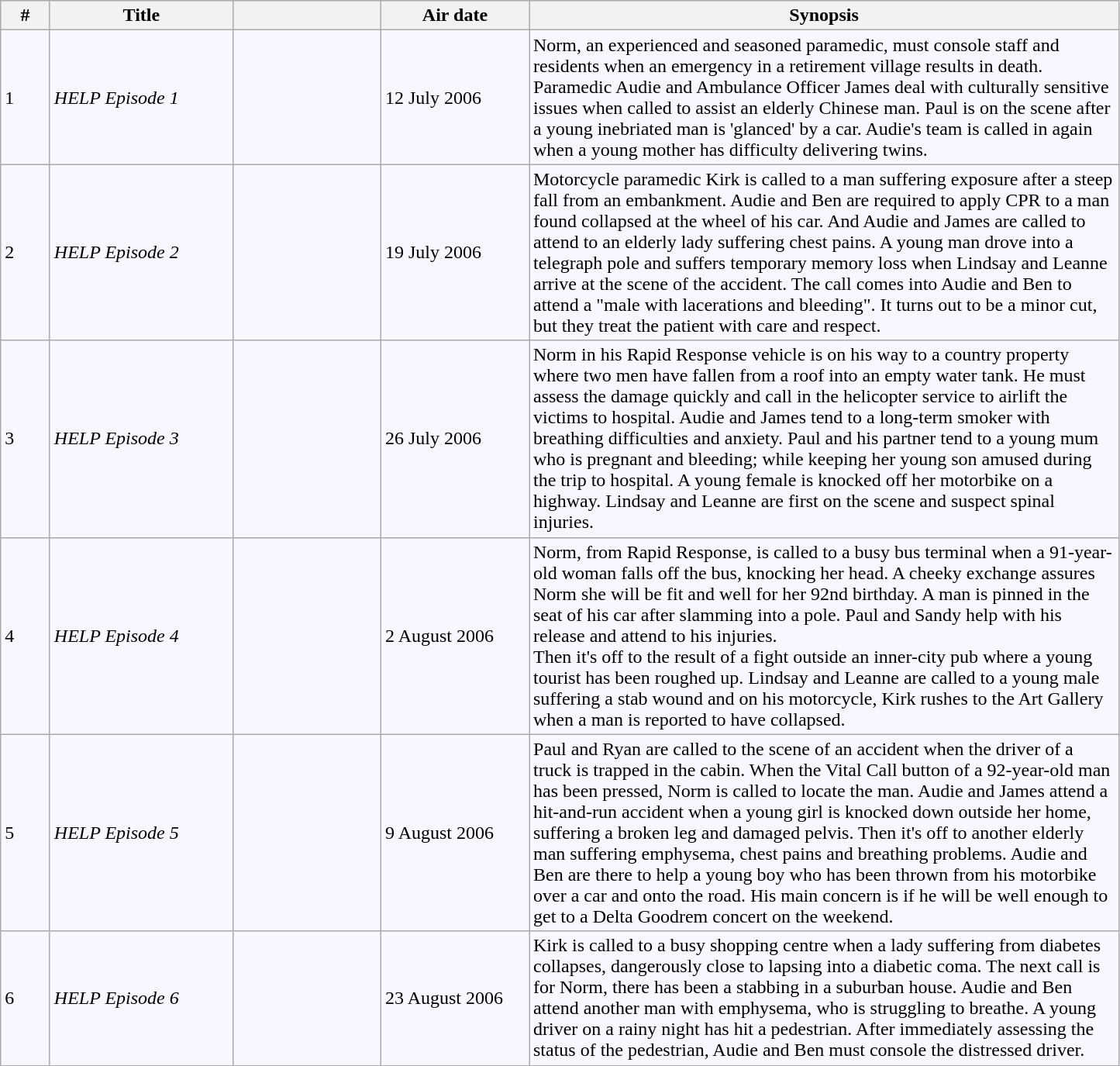<table class="wikitable" style="border:1px; background-color:#f7f8ff" align=center cellpadding="7">
<tr align="center" bgcolor="#e6e9ff">
<th width="35">#</th>
<th width="150">Title</th>
<th width="120"></th>
<th width="120">Air date</th>
<th width="500">Synopsis</th>
</tr>
<tr>
<td>1</td>
<td><em>HELP Episode 1</em></td>
<td></td>
<td>12 July 2006</td>
<td>Norm, an experienced and seasoned paramedic, must console staff and residents when an emergency in a retirement village results in death. Paramedic Audie and Ambulance Officer James deal with culturally sensitive issues when called to assist an elderly Chinese man. Paul is on the scene after a young inebriated man is 'glanced' by a car. Audie's team is called in again when a young mother has difficulty delivering twins.</td>
</tr>
<tr>
<td>2</td>
<td><em>HELP Episode 2</em></td>
<td></td>
<td>19 July 2006</td>
<td>Motorcycle paramedic Kirk is called to a man suffering exposure after a steep fall from an embankment. Audie and Ben are required to apply CPR to a man found collapsed at the wheel of his car. And Audie and James are called to attend to an elderly lady suffering chest pains. A young man drove into a telegraph pole and suffers temporary memory loss when Lindsay and Leanne arrive at the scene of the accident. The call comes into Audie and Ben to attend a "male with lacerations and bleeding". It turns out to be a minor cut, but they treat the patient with care and respect.</td>
</tr>
<tr>
<td>3</td>
<td><em>HELP Episode 3</em></td>
<td></td>
<td>26 July 2006</td>
<td>Norm in his Rapid Response vehicle is on his way to a country property where two men have fallen from a roof into an empty water tank. He must assess the damage quickly and call in the helicopter service to airlift the victims to hospital. Audie and James tend to a long-term smoker with breathing difficulties and anxiety. Paul and his partner tend to a young mum who is pregnant and bleeding; while keeping her young son amused during the trip to hospital. A young female is knocked off her motorbike on a highway. Lindsay and Leanne are first on the scene and suspect spinal injuries.</td>
</tr>
<tr>
<td>4</td>
<td><em>HELP Episode 4</em></td>
<td></td>
<td>2 August 2006</td>
<td>Norm, from Rapid Response, is called to a busy bus terminal when a 91-year-old woman falls off the bus, knocking her head. A cheeky exchange assures Norm she will be fit and well for her 92nd birthday. A man is pinned in the seat of his car after slamming into a pole. Paul and Sandy help with his release and attend to his injuries.<br>Then it's off to the result of a fight outside an inner-city pub where a young tourist has been roughed up. Lindsay and Leanne are called to a young male suffering a stab wound and on his motorcycle, Kirk rushes to the Art Gallery when a man is reported to have collapsed.</td>
</tr>
<tr>
<td>5</td>
<td><em>HELP Episode 5</em></td>
<td></td>
<td>9 August 2006</td>
<td>Paul and Ryan are called to the scene of an accident when the driver of a truck is trapped in the cabin. When the Vital Call button of a 92-year-old man has been pressed, Norm is called to locate the man. Audie and James attend a hit-and-run accident when a young girl is knocked down outside her home, suffering a broken leg and damaged pelvis. Then it's off to another elderly man suffering emphysema, chest pains and breathing problems. Audie and Ben are there to help a young boy who has been thrown from his motorbike over a car and onto the road. His main concern is if he will be well enough to get to a Delta Goodrem concert on the weekend.</td>
</tr>
<tr>
<td>6</td>
<td><em>HELP Episode 6</em></td>
<td></td>
<td>23 August 2006</td>
<td>Kirk is called to a busy shopping centre when a lady suffering from diabetes collapses, dangerously close to lapsing into a diabetic coma. The next call is for Norm, there has been a stabbing in a suburban house. Audie and Ben attend another man with emphysema, who is struggling to breathe. A young driver on a rainy night has hit a pedestrian. After immediately assessing the status of the pedestrian, Audie and Ben must console the distressed driver.</td>
</tr>
</table>
